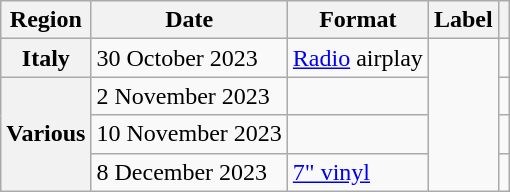<table class="wikitable plainrowheaders">
<tr>
<th scope="col">Region</th>
<th scope="col">Date</th>
<th scope="col">Format</th>
<th scope="col">Label</th>
<th scope="col"></th>
</tr>
<tr>
<th scope="row">Italy</th>
<td>30 October 2023</td>
<td><a href='#'>Radio</a> airplay</td>
<td rowspan="4"></td>
<td></td>
</tr>
<tr>
<th scope="row" rowspan="3">Various</th>
<td>2 November 2023</td>
<td></td>
<td></td>
</tr>
<tr>
<td>10 November 2023</td>
<td></td>
<td></td>
</tr>
<tr>
<td>8 December 2023</td>
<td><a href='#'>7" vinyl</a></td>
<td></td>
</tr>
</table>
